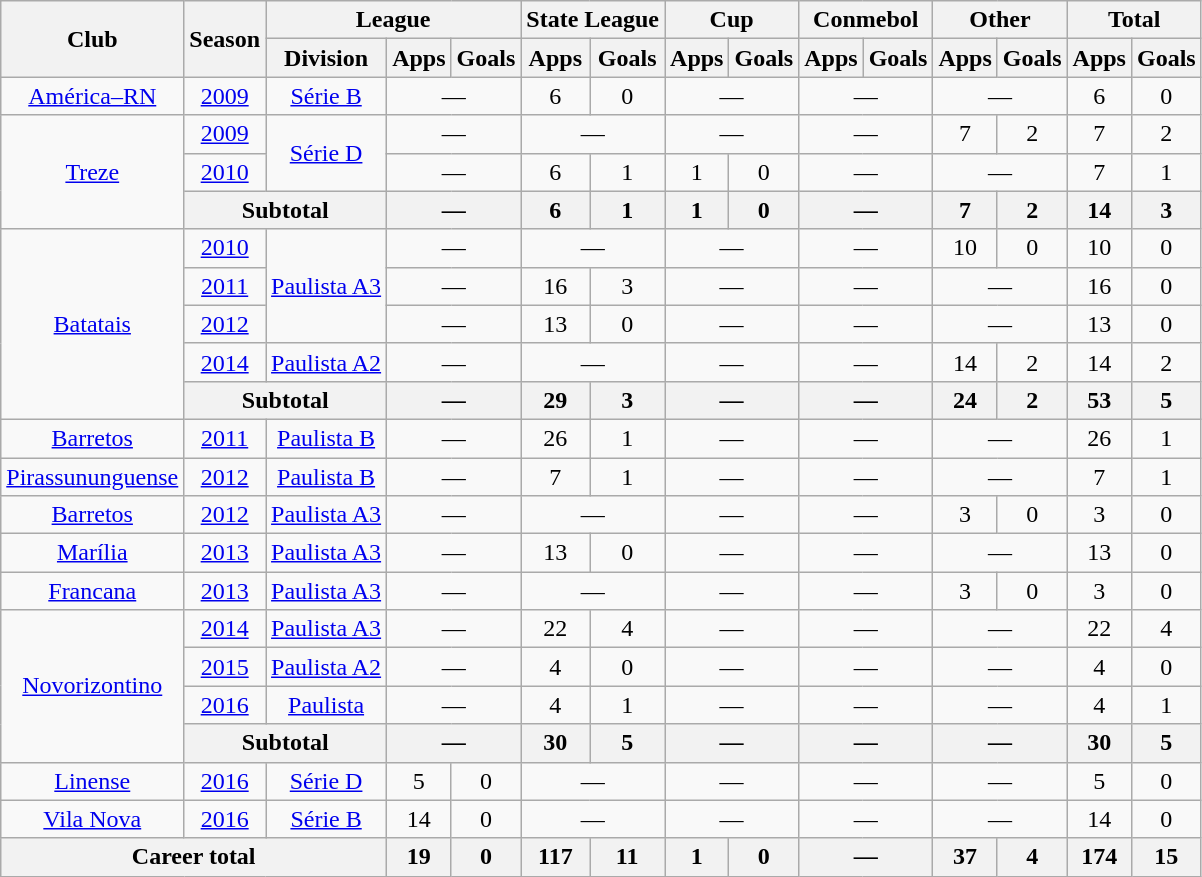<table class="wikitable" style="text-align: center;">
<tr>
<th rowspan="2">Club</th>
<th rowspan="2">Season</th>
<th colspan="3">League</th>
<th colspan="2">State League</th>
<th colspan="2">Cup</th>
<th colspan="2">Conmebol</th>
<th colspan="2">Other</th>
<th colspan="2">Total</th>
</tr>
<tr>
<th>Division</th>
<th>Apps</th>
<th>Goals</th>
<th>Apps</th>
<th>Goals</th>
<th>Apps</th>
<th>Goals</th>
<th>Apps</th>
<th>Goals</th>
<th>Apps</th>
<th>Goals</th>
<th>Apps</th>
<th>Goals</th>
</tr>
<tr>
<td valign="center"><a href='#'>América–RN</a></td>
<td><a href='#'>2009</a></td>
<td><a href='#'>Série B</a></td>
<td colspan="2">—</td>
<td>6</td>
<td>0</td>
<td colspan="2">—</td>
<td colspan="2">—</td>
<td colspan="2">—</td>
<td>6</td>
<td>0</td>
</tr>
<tr>
<td rowspan="3" valign="center"><a href='#'>Treze</a></td>
<td><a href='#'>2009</a></td>
<td rowspan="2"><a href='#'>Série D</a></td>
<td colspan="2">—</td>
<td colspan="2">—</td>
<td colspan="2">—</td>
<td colspan="2">—</td>
<td>7</td>
<td>2</td>
<td>7</td>
<td>2</td>
</tr>
<tr>
<td><a href='#'>2010</a></td>
<td colspan="2">—</td>
<td>6</td>
<td>1</td>
<td>1</td>
<td>0</td>
<td colspan="2">—</td>
<td colspan="2">—</td>
<td>7</td>
<td>1</td>
</tr>
<tr>
<th colspan="2">Subtotal</th>
<th colspan="2">—</th>
<th>6</th>
<th>1</th>
<th>1</th>
<th>0</th>
<th colspan="2">—</th>
<th>7</th>
<th>2</th>
<th>14</th>
<th>3</th>
</tr>
<tr>
<td rowspan="5" valign="center"><a href='#'>Batatais</a></td>
<td><a href='#'>2010</a></td>
<td rowspan="3"><a href='#'>Paulista A3</a></td>
<td colspan="2">—</td>
<td colspan="2">—</td>
<td colspan="2">—</td>
<td colspan="2">—</td>
<td>10</td>
<td>0</td>
<td>10</td>
<td>0</td>
</tr>
<tr>
<td><a href='#'>2011</a></td>
<td colspan="2">—</td>
<td>16</td>
<td>3</td>
<td colspan="2">—</td>
<td colspan="2">—</td>
<td colspan="2">—</td>
<td>16</td>
<td>0</td>
</tr>
<tr>
<td><a href='#'>2012</a></td>
<td colspan="2">—</td>
<td>13</td>
<td>0</td>
<td colspan="2">—</td>
<td colspan="2">—</td>
<td colspan="2">—</td>
<td>13</td>
<td>0</td>
</tr>
<tr>
<td><a href='#'>2014</a></td>
<td><a href='#'>Paulista A2</a></td>
<td colspan="2">—</td>
<td colspan="2">—</td>
<td colspan="2">—</td>
<td colspan="2">—</td>
<td>14</td>
<td>2</td>
<td>14</td>
<td>2</td>
</tr>
<tr>
<th colspan="2">Subtotal</th>
<th colspan="2">—</th>
<th>29</th>
<th>3</th>
<th colspan="2">—</th>
<th colspan="2">—</th>
<th>24</th>
<th>2</th>
<th>53</th>
<th>5</th>
</tr>
<tr>
<td valign="center"><a href='#'>Barretos</a></td>
<td><a href='#'>2011</a></td>
<td><a href='#'>Paulista B</a></td>
<td colspan="2">—</td>
<td>26</td>
<td>1</td>
<td colspan="2">—</td>
<td colspan="2">—</td>
<td colspan="2">—</td>
<td>26</td>
<td>1</td>
</tr>
<tr>
<td valign="center"><a href='#'>Pirassununguense</a></td>
<td><a href='#'>2012</a></td>
<td><a href='#'>Paulista B</a></td>
<td colspan="2">—</td>
<td>7</td>
<td>1</td>
<td colspan="2">—</td>
<td colspan="2">—</td>
<td colspan="2">—</td>
<td>7</td>
<td>1</td>
</tr>
<tr>
<td valign="center"><a href='#'>Barretos</a></td>
<td><a href='#'>2012</a></td>
<td><a href='#'>Paulista A3</a></td>
<td colspan="2">—</td>
<td colspan="2">—</td>
<td colspan="2">—</td>
<td colspan="2">—</td>
<td>3</td>
<td>0</td>
<td>3</td>
<td>0</td>
</tr>
<tr>
<td valign="center"><a href='#'>Marília</a></td>
<td><a href='#'>2013</a></td>
<td><a href='#'>Paulista A3</a></td>
<td colspan="2">—</td>
<td>13</td>
<td>0</td>
<td colspan="2">—</td>
<td colspan="2">—</td>
<td colspan="2">—</td>
<td>13</td>
<td>0</td>
</tr>
<tr>
<td valign="center"><a href='#'>Francana</a></td>
<td><a href='#'>2013</a></td>
<td><a href='#'>Paulista A3</a></td>
<td colspan="2">—</td>
<td colspan="2">—</td>
<td colspan="2">—</td>
<td colspan="2">—</td>
<td>3</td>
<td>0</td>
<td>3</td>
<td>0</td>
</tr>
<tr>
<td rowspan="4" valign="center"><a href='#'>Novorizontino</a></td>
<td><a href='#'>2014</a></td>
<td><a href='#'>Paulista A3</a></td>
<td colspan="2">—</td>
<td>22</td>
<td>4</td>
<td colspan="2">—</td>
<td colspan="2">—</td>
<td colspan="2">—</td>
<td>22</td>
<td>4</td>
</tr>
<tr>
<td><a href='#'>2015</a></td>
<td><a href='#'>Paulista A2</a></td>
<td colspan="2">—</td>
<td>4</td>
<td>0</td>
<td colspan="2">—</td>
<td colspan="2">—</td>
<td colspan="2">—</td>
<td>4</td>
<td>0</td>
</tr>
<tr>
<td><a href='#'>2016</a></td>
<td><a href='#'>Paulista</a></td>
<td colspan="2">—</td>
<td>4</td>
<td>1</td>
<td colspan="2">—</td>
<td colspan="2">—</td>
<td colspan="2">—</td>
<td>4</td>
<td>1</td>
</tr>
<tr>
<th colspan="2">Subtotal</th>
<th colspan="2">—</th>
<th>30</th>
<th>5</th>
<th colspan="2">—</th>
<th colspan="2">—</th>
<th colspan="2">—</th>
<th>30</th>
<th>5</th>
</tr>
<tr>
<td valign="center"><a href='#'>Linense</a></td>
<td><a href='#'>2016</a></td>
<td><a href='#'>Série D</a></td>
<td>5</td>
<td>0</td>
<td colspan="2">—</td>
<td colspan="2">—</td>
<td colspan="2">—</td>
<td colspan="2">—</td>
<td>5</td>
<td>0</td>
</tr>
<tr>
<td valign="center"><a href='#'>Vila Nova</a></td>
<td><a href='#'>2016</a></td>
<td><a href='#'>Série B</a></td>
<td>14</td>
<td>0</td>
<td colspan="2">—</td>
<td colspan="2">—</td>
<td colspan="2">—</td>
<td colspan="2">—</td>
<td>14</td>
<td>0</td>
</tr>
<tr>
<th colspan="3"><strong>Career total</strong></th>
<th>19</th>
<th>0</th>
<th>117</th>
<th>11</th>
<th>1</th>
<th>0</th>
<th colspan="2">—</th>
<th>37</th>
<th>4</th>
<th>174</th>
<th>15</th>
</tr>
</table>
